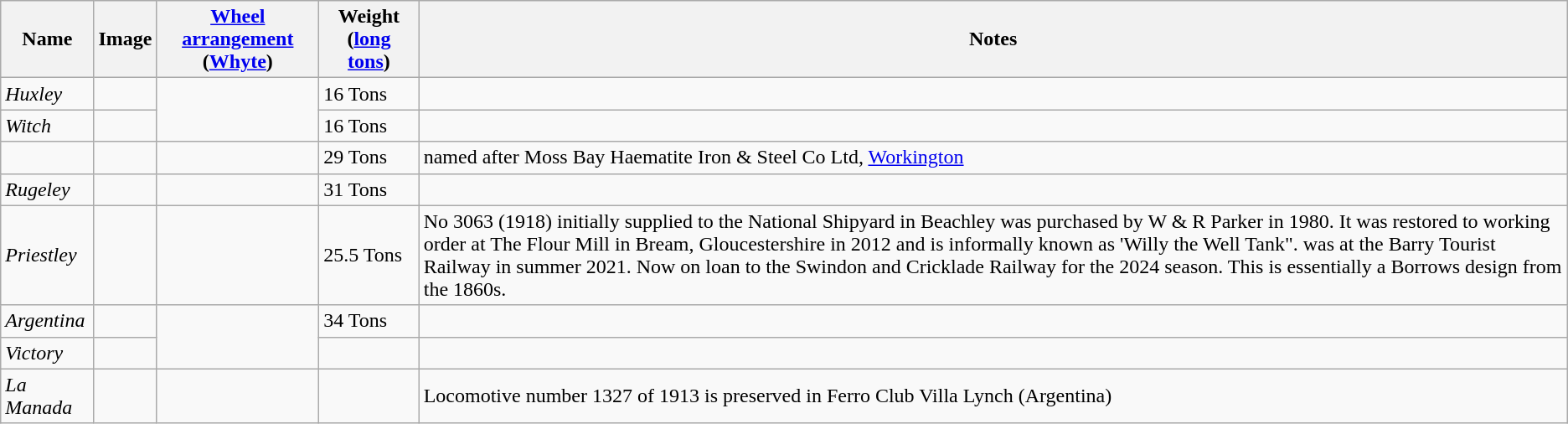<table class="wikitable sortable">
<tr>
<th>Name</th>
<th>Image</th>
<th><a href='#'>Wheel arrangement</a> (<a href='#'>Whyte</a>)</th>
<th>Weight (<a href='#'>long tons</a>)</th>
<th>Notes</th>
</tr>
<tr>
<td><em>Huxley</em></td>
<td></td>
<td rowspan=2></td>
<td>16 Tons</td>
<td></td>
</tr>
<tr>
<td><em>Witch</em></td>
<td></td>
<td>16 Tons</td>
<td></td>
</tr>
<tr>
<td><em></em></td>
<td></td>
<td></td>
<td>29 Tons</td>
<td>named after Moss Bay Haematite Iron & Steel Co Ltd, <a href='#'>Workington</a></td>
</tr>
<tr>
<td><em>Rugeley</em></td>
<td></td>
<td></td>
<td>31 Tons</td>
<td></td>
</tr>
<tr>
<td><em>Priestley</em></td>
<td></td>
<td></td>
<td>25.5 Tons</td>
<td>No 3063 (1918) initially supplied to the National Shipyard in Beachley was purchased by W & R Parker in 1980. It was restored to working order at The Flour Mill in Bream, Gloucestershire in 2012 and is informally known as 'Willy the Well Tank". was at the Barry Tourist Railway in summer 2021. Now on loan to the Swindon and Cricklade Railway for the 2024 season.  This is essentially a Borrows design from the 1860s.</td>
</tr>
<tr>
<td><em>Argentina</em></td>
<td></td>
<td rowspan=2></td>
<td>34 Tons</td>
<td></td>
</tr>
<tr>
<td><em>Victory</em></td>
<td></td>
<td></td>
<td></td>
</tr>
<tr>
<td><em>La Manada</em></td>
<td></td>
<td></td>
<td></td>
<td>Locomotive number 1327 of 1913 is preserved in Ferro Club Villa Lynch (Argentina)</td>
</tr>
</table>
